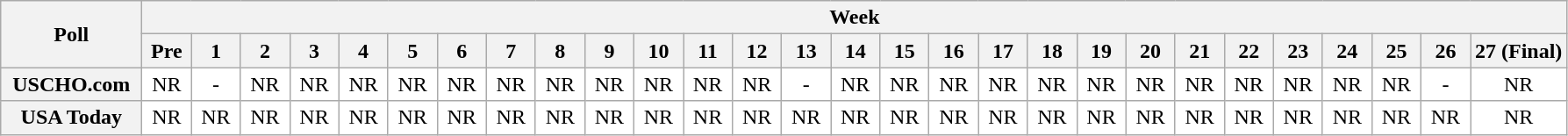<table class="wikitable" style="white-space:nowrap;">
<tr>
<th scope="col" width="100" rowspan="2">Poll</th>
<th colspan="28">Week</th>
</tr>
<tr>
<th scope="col" width="30">Pre</th>
<th scope="col" width="30">1</th>
<th scope="col" width="30">2</th>
<th scope="col" width="30">3</th>
<th scope="col" width="30">4</th>
<th scope="col" width="30">5</th>
<th scope="col" width="30">6</th>
<th scope="col" width="30">7</th>
<th scope="col" width="30">8</th>
<th scope="col" width="30">9</th>
<th scope="col" width="30">10</th>
<th scope="col" width="30">11</th>
<th scope="col" width="30">12</th>
<th scope="col" width="30">13</th>
<th scope="col" width="30">14</th>
<th scope="col" width="30">15</th>
<th scope="col" width="30">16</th>
<th scope="col" width="30">17</th>
<th scope="col" width="30">18</th>
<th scope="col" width="30">19</th>
<th scope="col" width="30">20</th>
<th scope="col" width="30">21</th>
<th scope="col" width="30">22</th>
<th scope="col" width="30">23</th>
<th scope="col" width="30">24</th>
<th scope="col" width="30">25</th>
<th scope="col" width="30">26</th>
<th scope="col" width="30">27 (Final)</th>
</tr>
<tr style="text-align:center;">
<th>USCHO.com</th>
<td bgcolor=FFFFFF>NR</td>
<td bgcolor=FFFFFF>-</td>
<td bgcolor=FFFFFF>NR</td>
<td bgcolor=FFFFFF>NR</td>
<td bgcolor=FFFFFF>NR</td>
<td bgcolor=FFFFFF>NR</td>
<td bgcolor=FFFFFF>NR</td>
<td bgcolor=FFFFFF>NR</td>
<td bgcolor=FFFFFF>NR</td>
<td bgcolor=FFFFFF>NR</td>
<td bgcolor=FFFFFF>NR</td>
<td bgcolor=FFFFFF>NR</td>
<td bgcolor=FFFFFF>NR</td>
<td bgcolor=FFFFFF>-</td>
<td bgcolor=FFFFFF>NR</td>
<td bgcolor=FFFFFF>NR</td>
<td bgcolor=FFFFFF>NR</td>
<td bgcolor=FFFFFF>NR</td>
<td bgcolor=FFFFFF>NR</td>
<td bgcolor=FFFFFF>NR</td>
<td bgcolor=FFFFFF>NR</td>
<td bgcolor=FFFFFF>NR</td>
<td bgcolor=FFFFFF>NR</td>
<td bgcolor=FFFFFF>NR</td>
<td bgcolor=FFFFFF>NR</td>
<td bgcolor=FFFFFF>NR</td>
<td bgcolor=FFFFFF>-</td>
<td bgcolor=FFFFFF>NR</td>
</tr>
<tr style="text-align:center;">
<th>USA Today</th>
<td bgcolor=FFFFFF>NR</td>
<td bgcolor=FFFFFF>NR</td>
<td bgcolor=FFFFFF>NR</td>
<td bgcolor=FFFFFF>NR</td>
<td bgcolor=FFFFFF>NR</td>
<td bgcolor=FFFFFF>NR</td>
<td bgcolor=FFFFFF>NR</td>
<td bgcolor=FFFFFF>NR</td>
<td bgcolor=FFFFFF>NR</td>
<td bgcolor=FFFFFF>NR</td>
<td bgcolor=FFFFFF>NR</td>
<td bgcolor=FFFFFF>NR</td>
<td bgcolor=FFFFFF>NR</td>
<td bgcolor=FFFFFF>NR</td>
<td bgcolor=FFFFFF>NR</td>
<td bgcolor=FFFFFF>NR</td>
<td bgcolor=FFFFFF>NR</td>
<td bgcolor=FFFFFF>NR</td>
<td bgcolor=FFFFFF>NR</td>
<td bgcolor=FFFFFF>NR</td>
<td bgcolor=FFFFFF>NR</td>
<td bgcolor=FFFFFF>NR</td>
<td bgcolor=FFFFFF>NR</td>
<td bgcolor=FFFFFF>NR</td>
<td bgcolor=FFFFFF>NR</td>
<td bgcolor=FFFFFF>NR</td>
<td bgcolor=FFFFFF>NR</td>
<td bgcolor=FFFFFF>NR</td>
</tr>
</table>
